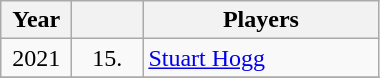<table class="wikitable">
<tr>
<th width=40>Year</th>
<th width=40></th>
<th width=150>Players</th>
</tr>
<tr>
<td align=center>2021</td>
<td align=center>15.</td>
<td><a href='#'>Stuart Hogg</a></td>
</tr>
<tr>
</tr>
</table>
